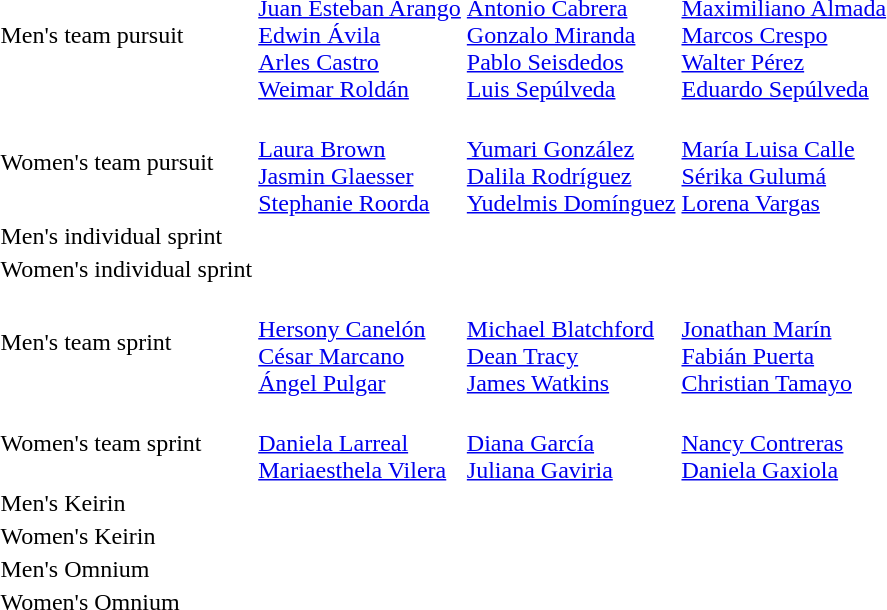<table>
<tr>
<td>Men's team pursuit<br></td>
<td><br><a href='#'>Juan Esteban Arango</a><br><a href='#'>Edwin Ávila</a><br><a href='#'>Arles Castro</a><br><a href='#'>Weimar Roldán</a></td>
<td><br><a href='#'>Antonio Cabrera</a><br><a href='#'>Gonzalo Miranda</a><br><a href='#'>Pablo Seisdedos</a><br><a href='#'>Luis Sepúlveda</a></td>
<td><br><a href='#'>Maximiliano Almada</a><br><a href='#'>Marcos Crespo</a><br><a href='#'>Walter Pérez</a><br><a href='#'>Eduardo Sepúlveda</a></td>
</tr>
<tr>
<td>Women's team pursuit<br></td>
<td><br><a href='#'>Laura Brown</a><br><a href='#'>Jasmin Glaesser</a><br><a href='#'>Stephanie Roorda</a></td>
<td><br><a href='#'>Yumari González</a><br><a href='#'>Dalila Rodríguez</a><br><a href='#'>Yudelmis Domínguez</a></td>
<td><br><a href='#'>María Luisa Calle</a><br><a href='#'>Sérika Gulumá</a><br><a href='#'>Lorena Vargas</a></td>
</tr>
<tr>
<td>Men's individual sprint<br></td>
<td></td>
<td></td>
<td></td>
</tr>
<tr>
<td>Women's individual sprint<br></td>
<td></td>
<td></td>
<td></td>
</tr>
<tr>
<td>Men's team sprint<br></td>
<td><br><a href='#'>Hersony Canelón</a><br><a href='#'>César Marcano</a><br><a href='#'>Ángel Pulgar</a></td>
<td><br><a href='#'>Michael Blatchford</a><br><a href='#'>Dean Tracy</a><br><a href='#'>James Watkins</a></td>
<td><br><a href='#'>Jonathan Marín</a><br><a href='#'>Fabián Puerta</a><br><a href='#'>Christian Tamayo</a></td>
</tr>
<tr>
<td>Women's team sprint<br></td>
<td><br><a href='#'>Daniela Larreal</a><br><a href='#'>Mariaesthela Vilera</a></td>
<td><br><a href='#'>Diana García</a><br><a href='#'>Juliana Gaviria</a></td>
<td><br><a href='#'>Nancy Contreras</a><br><a href='#'>Daniela Gaxiola</a></td>
</tr>
<tr>
<td>Men's Keirin<br></td>
<td></td>
<td></td>
<td></td>
</tr>
<tr>
<td>Women's Keirin<br></td>
<td></td>
<td></td>
<td></td>
</tr>
<tr>
<td>Men's Omnium<br></td>
<td></td>
<td></td>
<td></td>
</tr>
<tr>
<td>Women's Omnium<br></td>
<td></td>
<td></td>
<td></td>
</tr>
</table>
